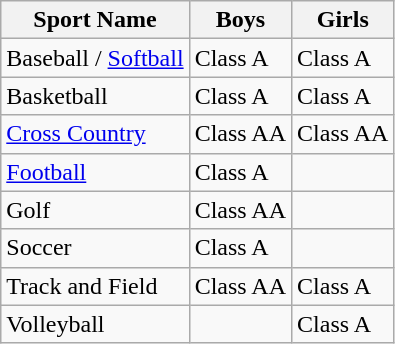<table class="wikitable">
<tr District 9>
<th>Sport Name</th>
<th>Boys</th>
<th>Girls</th>
</tr>
<tr>
<td>Baseball / <a href='#'>Softball</a></td>
<td>Class A</td>
<td>Class A</td>
</tr>
<tr>
<td>Basketball</td>
<td>Class A</td>
<td>Class A</td>
</tr>
<tr>
<td><a href='#'>Cross Country</a></td>
<td>Class AA</td>
<td>Class AA</td>
</tr>
<tr>
<td><a href='#'>Football</a></td>
<td>Class A</td>
<td></td>
</tr>
<tr>
<td>Golf</td>
<td>Class AA</td>
<td></td>
</tr>
<tr>
<td>Soccer</td>
<td>Class A</td>
<td></td>
</tr>
<tr>
<td>Track and Field</td>
<td>Class AA</td>
<td>Class A</td>
</tr>
<tr>
<td>Volleyball</td>
<td></td>
<td>Class A</td>
</tr>
</table>
